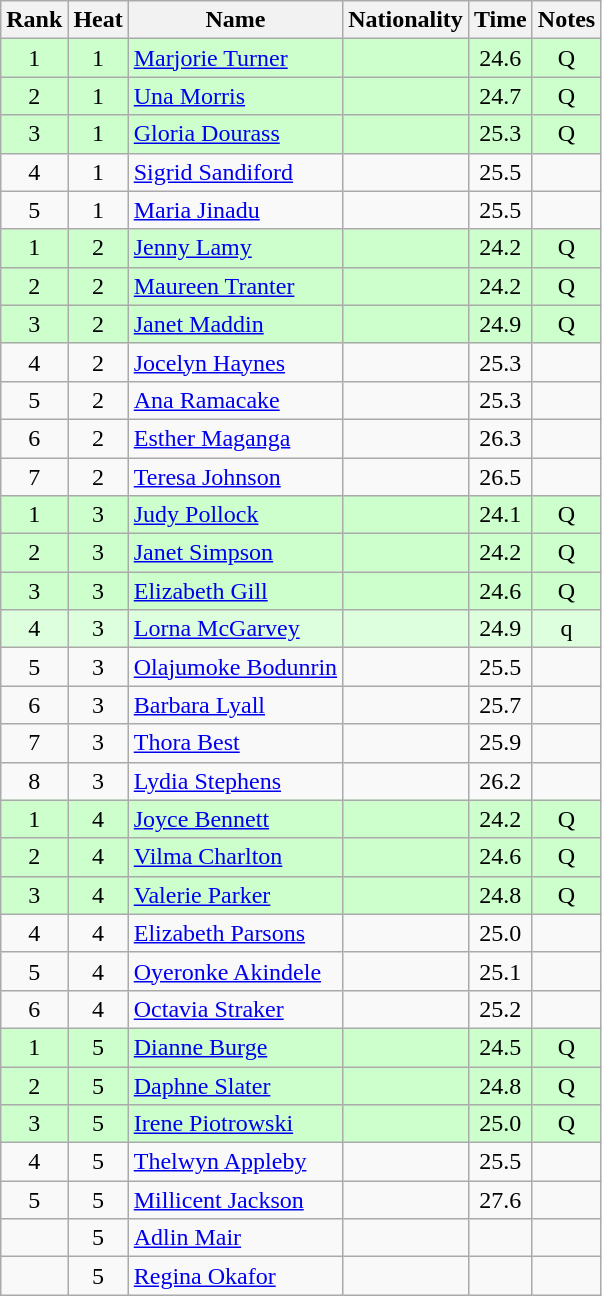<table class="wikitable sortable" style="text-align:center;">
<tr>
<th scope="col">Rank</th>
<th scope="col">Heat</th>
<th scope="col">Name</th>
<th scope="col">Nationality</th>
<th scope="col">Time</th>
<th scope="col">Notes</th>
</tr>
<tr style="background-color: #ccffcc;">
<td>1</td>
<td>1</td>
<td style="text-align: left;"><a href='#'>Marjorie Turner</a></td>
<td style="text-align: left;"></td>
<td>24.6</td>
<td>Q</td>
</tr>
<tr style="background-color: #ccffcc;">
<td>2</td>
<td>1</td>
<td style="text-align: left;"><a href='#'>Una Morris</a></td>
<td style="text-align: left;"></td>
<td>24.7</td>
<td>Q</td>
</tr>
<tr bgcolor=ccffcc>
<td>3</td>
<td>1</td>
<td style="text-align: left;"><a href='#'>Gloria Dourass</a></td>
<td style="text-align: left;"></td>
<td>25.3</td>
<td>Q</td>
</tr>
<tr>
<td>4</td>
<td>1</td>
<td style="text-align: left;"><a href='#'>Sigrid Sandiford</a></td>
<td style="text-align: left;"></td>
<td>25.5</td>
<td></td>
</tr>
<tr>
<td>5</td>
<td>1</td>
<td style="text-align: left;"><a href='#'>Maria Jinadu</a></td>
<td style="text-align: left;"></td>
<td>25.5</td>
<td></td>
</tr>
<tr style="background-color: #ccffcc;">
<td>1</td>
<td>2</td>
<td style="text-align: left;"><a href='#'>Jenny Lamy</a></td>
<td style="text-align: left;"></td>
<td>24.2</td>
<td>Q</td>
</tr>
<tr bgcolor=ccffcc>
<td>2</td>
<td>2</td>
<td style="text-align: left;"><a href='#'>Maureen Tranter</a></td>
<td style="text-align: left;"></td>
<td>24.2</td>
<td>Q</td>
</tr>
<tr style="background-color: #ccffcc;">
<td>3</td>
<td>2</td>
<td style="text-align: left;"><a href='#'>Janet Maddin</a></td>
<td style="text-align: left;"></td>
<td>24.9</td>
<td>Q</td>
</tr>
<tr>
<td>4</td>
<td>2</td>
<td style="text-align: left;"><a href='#'>Jocelyn Haynes</a></td>
<td style="text-align: left;"></td>
<td>25.3</td>
<td></td>
</tr>
<tr>
<td>5</td>
<td>2</td>
<td style="text-align: left;"><a href='#'>Ana Ramacake</a></td>
<td style="text-align: left;"></td>
<td>25.3</td>
<td></td>
</tr>
<tr>
<td>6</td>
<td>2</td>
<td style="text-align: left;"><a href='#'>Esther Maganga</a></td>
<td style="text-align: left;"></td>
<td>26.3</td>
<td></td>
</tr>
<tr>
<td>7</td>
<td>2</td>
<td style="text-align: left;"><a href='#'>Teresa Johnson</a></td>
<td style="text-align: left;"></td>
<td>26.5</td>
<td></td>
</tr>
<tr style="background-color: #ccffcc;">
<td>1</td>
<td>3</td>
<td style="text-align: left;"><a href='#'>Judy Pollock</a></td>
<td style="text-align: left;"></td>
<td>24.1</td>
<td>Q</td>
</tr>
<tr style="background-color: #ccffcc;">
<td>2</td>
<td>3</td>
<td style="text-align: left;"><a href='#'>Janet Simpson</a></td>
<td style="text-align: left;"></td>
<td>24.2</td>
<td>Q</td>
</tr>
<tr style="background-color: #ccffcc;">
<td>3</td>
<td>3</td>
<td style="text-align: left;"><a href='#'>Elizabeth Gill</a></td>
<td style="text-align: left;"></td>
<td>24.6</td>
<td>Q</td>
</tr>
<tr style="background-color: #ddffdd;">
<td>4</td>
<td>3</td>
<td style="text-align: left;"><a href='#'>Lorna McGarvey</a></td>
<td style="text-align: left;"></td>
<td>24.9</td>
<td>q</td>
</tr>
<tr>
<td>5</td>
<td>3</td>
<td style="text-align: left;"><a href='#'>Olajumoke Bodunrin</a></td>
<td style="text-align: left;"></td>
<td>25.5</td>
<td></td>
</tr>
<tr>
<td>6</td>
<td>3</td>
<td style="text-align: left;"><a href='#'>Barbara Lyall</a></td>
<td style="text-align: left;"></td>
<td>25.7</td>
<td></td>
</tr>
<tr>
<td>7</td>
<td>3</td>
<td style="text-align: left;"><a href='#'>Thora Best</a></td>
<td style="text-align: left;"></td>
<td>25.9</td>
<td></td>
</tr>
<tr>
<td>8</td>
<td>3</td>
<td style="text-align: left;"><a href='#'>Lydia Stephens</a></td>
<td style="text-align: left;"></td>
<td>26.2</td>
<td></td>
</tr>
<tr style="background-color: #ccffcc;">
<td>1</td>
<td>4</td>
<td style="text-align: left;"><a href='#'>Joyce Bennett</a></td>
<td style="text-align: left;"></td>
<td>24.2</td>
<td>Q</td>
</tr>
<tr style="background-color: #ccffcc;">
<td>2</td>
<td>4</td>
<td style="text-align: left;"><a href='#'>Vilma Charlton</a></td>
<td style="text-align: left;"></td>
<td>24.6</td>
<td>Q</td>
</tr>
<tr style="background-color: #ccffcc;">
<td>3</td>
<td>4</td>
<td style="text-align: left;"><a href='#'>Valerie Parker</a></td>
<td style="text-align: left;"></td>
<td>24.8</td>
<td>Q</td>
</tr>
<tr>
<td>4</td>
<td>4</td>
<td style="text-align: left;"><a href='#'>Elizabeth Parsons</a></td>
<td style="text-align: left;"></td>
<td>25.0</td>
<td></td>
</tr>
<tr>
<td>5</td>
<td>4</td>
<td style="text-align: left;"><a href='#'>Oyeronke Akindele</a></td>
<td style="text-align: left;"></td>
<td>25.1</td>
<td></td>
</tr>
<tr>
<td>6</td>
<td>4</td>
<td style="text-align: left;"><a href='#'>Octavia Straker</a></td>
<td style="text-align: left;"></td>
<td>25.2</td>
<td></td>
</tr>
<tr style="background-color: #ccffcc;">
<td>1</td>
<td>5</td>
<td style="text-align: left;"><a href='#'>Dianne Burge</a></td>
<td style="text-align: left;"></td>
<td>24.5</td>
<td>Q</td>
</tr>
<tr style="background-color: #ccffcc;">
<td>2</td>
<td>5</td>
<td style="text-align: left;"><a href='#'>Daphne Slater</a></td>
<td style="text-align: left;"></td>
<td>24.8</td>
<td>Q</td>
</tr>
<tr style="background-color: #ccffcc;">
<td>3</td>
<td>5</td>
<td style="text-align: left;"><a href='#'>Irene Piotrowski</a></td>
<td style="text-align: left;"></td>
<td>25.0</td>
<td>Q</td>
</tr>
<tr>
<td>4</td>
<td>5</td>
<td style="text-align: left;"><a href='#'>Thelwyn Appleby</a></td>
<td style="text-align: left;"></td>
<td>25.5</td>
<td></td>
</tr>
<tr>
<td>5</td>
<td>5</td>
<td style="text-align: left;"><a href='#'>Millicent Jackson</a></td>
<td style="text-align: left;"></td>
<td>27.6</td>
<td></td>
</tr>
<tr>
<td></td>
<td>5</td>
<td style="text-align: left;"><a href='#'>Adlin Mair</a></td>
<td style="text-align: left;"></td>
<td></td>
<td></td>
</tr>
<tr>
<td></td>
<td>5</td>
<td style="text-align: left;"><a href='#'>Regina Okafor</a></td>
<td style="text-align: left;"></td>
<td></td>
<td></td>
</tr>
</table>
